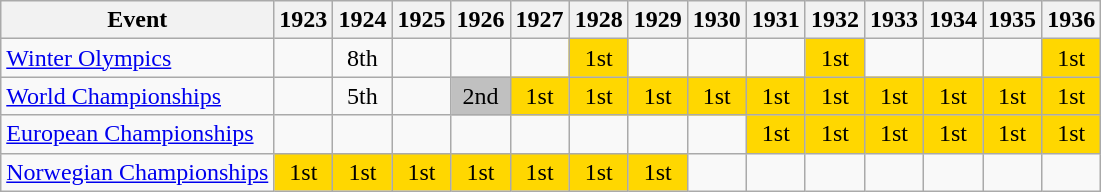<table class="wikitable">
<tr>
<th>Event</th>
<th>1923</th>
<th>1924</th>
<th>1925</th>
<th>1926</th>
<th>1927</th>
<th>1928</th>
<th>1929</th>
<th>1930</th>
<th>1931</th>
<th>1932</th>
<th>1933</th>
<th>1934</th>
<th>1935</th>
<th>1936</th>
</tr>
<tr>
<td><a href='#'>Winter Olympics</a></td>
<td></td>
<td style="text-align:center;">8th</td>
<td></td>
<td></td>
<td></td>
<td style="text-align:center; background:gold;">1st</td>
<td></td>
<td></td>
<td></td>
<td style="text-align:center; background:gold;">1st</td>
<td></td>
<td></td>
<td></td>
<td style="text-align:center; background:gold;">1st</td>
</tr>
<tr>
<td><a href='#'>World Championships</a></td>
<td></td>
<td style="text-align:center;">5th</td>
<td></td>
<td style="text-align:center; background:silver;">2nd</td>
<td style="text-align:center; background:gold;">1st</td>
<td style="text-align:center; background:gold;">1st</td>
<td style="text-align:center; background:gold;">1st</td>
<td style="text-align:center; background:gold;">1st</td>
<td style="text-align:center; background:gold;">1st</td>
<td style="text-align:center; background:gold;">1st</td>
<td style="text-align:center; background:gold;">1st</td>
<td style="text-align:center; background:gold;">1st</td>
<td style="text-align:center; background:gold;">1st</td>
<td style="text-align:center; background:gold;">1st</td>
</tr>
<tr>
<td><a href='#'>European Championships</a></td>
<td></td>
<td></td>
<td></td>
<td></td>
<td></td>
<td></td>
<td></td>
<td></td>
<td style="text-align:center; background:gold;">1st</td>
<td style="text-align:center; background:gold;">1st</td>
<td style="text-align:center; background:gold;">1st</td>
<td style="text-align:center; background:gold;">1st</td>
<td style="text-align:center; background:gold;">1st</td>
<td style="text-align:center; background:gold;">1st</td>
</tr>
<tr>
<td><a href='#'>Norwegian Championships</a></td>
<td style="text-align:center; background:gold;">1st</td>
<td style="text-align:center; background:gold;">1st</td>
<td style="text-align:center; background:gold;">1st</td>
<td style="text-align:center; background:gold;">1st</td>
<td style="text-align:center; background:gold;">1st</td>
<td style="text-align:center; background:gold;">1st</td>
<td style="text-align:center; background:gold;">1st</td>
<td></td>
<td></td>
<td></td>
<td></td>
<td></td>
<td></td>
<td></td>
</tr>
</table>
